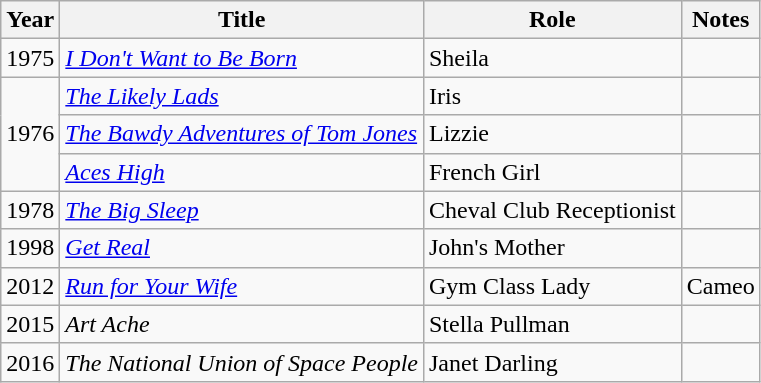<table class="wikitable sortable">
<tr>
<th>Year</th>
<th>Title</th>
<th>Role</th>
<th>Notes</th>
</tr>
<tr>
<td>1975</td>
<td><em><a href='#'>I Don't Want to Be Born</a></em></td>
<td>Sheila</td>
<td></td>
</tr>
<tr>
<td rowspan=3>1976</td>
<td><em><a href='#'>The Likely Lads</a></em></td>
<td>Iris</td>
<td></td>
</tr>
<tr>
<td><em><a href='#'>The Bawdy Adventures of Tom Jones</a></em></td>
<td>Lizzie</td>
<td></td>
</tr>
<tr>
<td><em><a href='#'>Aces High</a></em></td>
<td>French Girl</td>
<td></td>
</tr>
<tr>
<td>1978</td>
<td><em><a href='#'>The Big Sleep</a></em></td>
<td>Cheval Club Receptionist</td>
<td></td>
</tr>
<tr>
<td>1998</td>
<td><em><a href='#'>Get Real</a></em></td>
<td>John's Mother</td>
<td></td>
</tr>
<tr>
<td>2012</td>
<td><em><a href='#'>Run for Your Wife</a></em></td>
<td>Gym Class Lady</td>
<td>Cameo</td>
</tr>
<tr>
<td>2015</td>
<td><em>Art Ache</em></td>
<td>Stella Pullman</td>
<td></td>
</tr>
<tr>
<td>2016</td>
<td><em>The National Union of Space People</em></td>
<td>Janet Darling</td>
<td></td>
</tr>
</table>
